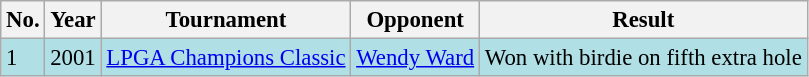<table class="wikitable" style="font-size:95%;">
<tr>
<th>No.</th>
<th>Year</th>
<th>Tournament</th>
<th>Opponent</th>
<th>Result</th>
</tr>
<tr style="background:#B0E0E6;">
<td>1</td>
<td>2001</td>
<td><a href='#'>LPGA Champions Classic</a></td>
<td> <a href='#'>Wendy Ward</a></td>
<td>Won with birdie on fifth extra hole</td>
</tr>
</table>
